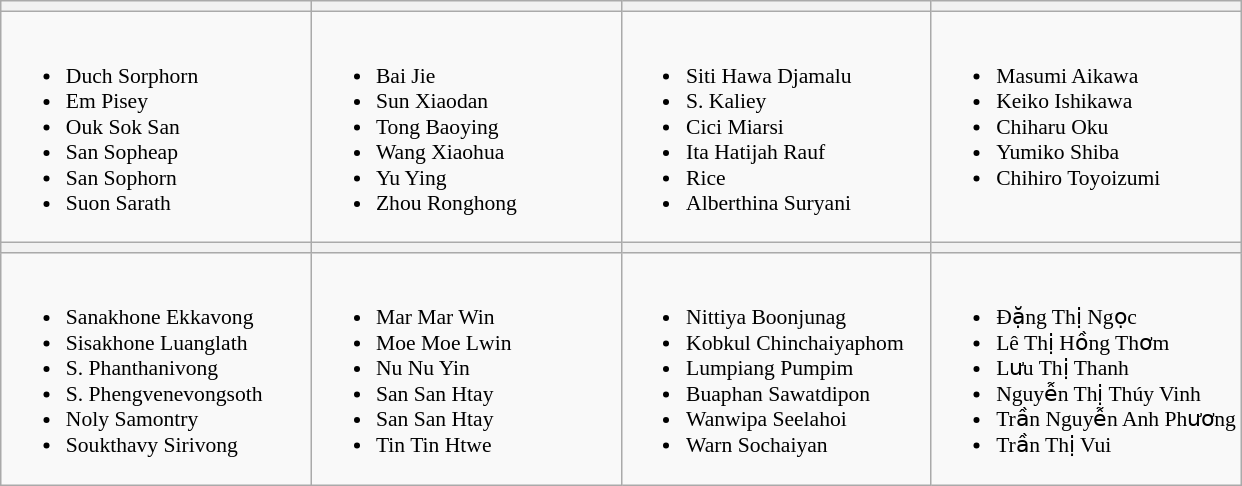<table class="wikitable" style="font-size:90%">
<tr>
<th width=200></th>
<th width=200></th>
<th width=200></th>
<th width=200></th>
</tr>
<tr>
<td valign=top><br><ul><li>Duch Sorphorn</li><li>Em Pisey</li><li>Ouk Sok San</li><li>San Sopheap</li><li>San Sophorn</li><li>Suon Sarath</li></ul></td>
<td valign=top><br><ul><li>Bai Jie</li><li>Sun Xiaodan</li><li>Tong Baoying</li><li>Wang Xiaohua</li><li>Yu Ying</li><li>Zhou Ronghong</li></ul></td>
<td valign=top><br><ul><li>Siti Hawa Djamalu</li><li>S. Kaliey</li><li>Cici Miarsi</li><li>Ita Hatijah Rauf</li><li>Rice</li><li>Alberthina Suryani</li></ul></td>
<td valign=top><br><ul><li>Masumi Aikawa</li><li>Keiko Ishikawa</li><li>Chiharu Oku</li><li>Yumiko Shiba</li><li>Chihiro Toyoizumi</li></ul></td>
</tr>
<tr>
<th></th>
<th></th>
<th></th>
<th></th>
</tr>
<tr>
<td valign=top><br><ul><li>Sanakhone Ekkavong</li><li>Sisakhone Luanglath</li><li>S. Phanthanivong</li><li>S. Phengvenevongsoth</li><li>Noly Samontry</li><li>Soukthavy Sirivong</li></ul></td>
<td valign=top><br><ul><li>Mar Mar Win</li><li>Moe Moe Lwin</li><li>Nu Nu Yin</li><li>San San Htay</li><li>San San Htay</li><li>Tin Tin Htwe</li></ul></td>
<td valign=top><br><ul><li>Nittiya Boonjunag</li><li>Kobkul Chinchaiyaphom</li><li>Lumpiang Pumpim</li><li>Buaphan Sawatdipon</li><li>Wanwipa Seelahoi</li><li>Warn Sochaiyan</li></ul></td>
<td valign=top><br><ul><li>Đặng Thị Ngọc</li><li>Lê Thị Hồng Thơm</li><li>Lưu Thị Thanh</li><li>Nguyễn Thị Thúy Vinh</li><li>Trần Nguyễn Anh Phương</li><li>Trần Thị Vui</li></ul></td>
</tr>
</table>
